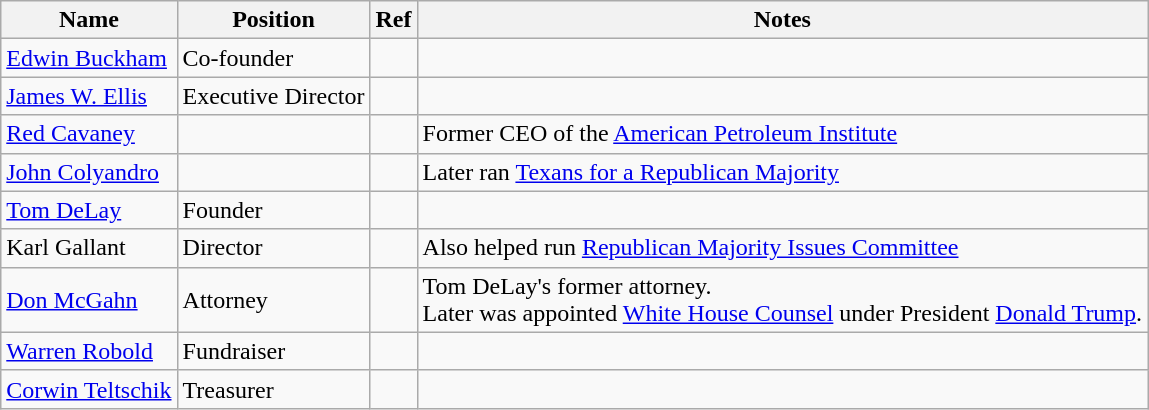<table class="wikitable">
<tr>
<th>Name</th>
<th>Position</th>
<th>Ref</th>
<th>Notes</th>
</tr>
<tr>
<td><a href='#'>Edwin Buckham</a></td>
<td>Co-founder</td>
<td></td>
<td></td>
</tr>
<tr>
<td><a href='#'>James W. Ellis</a></td>
<td>Executive Director</td>
<td></td>
<td></td>
</tr>
<tr>
<td><a href='#'>Red Cavaney</a></td>
<td></td>
<td></td>
<td>Former CEO of the <a href='#'>American Petroleum Institute</a></td>
</tr>
<tr>
<td><a href='#'>John Colyandro</a></td>
<td></td>
<td></td>
<td>Later ran <a href='#'>Texans for a Republican Majority</a></td>
</tr>
<tr>
<td><a href='#'>Tom DeLay</a></td>
<td>Founder</td>
<td></td>
<td></td>
</tr>
<tr>
<td>Karl Gallant</td>
<td>Director</td>
<td></td>
<td>Also helped run <a href='#'>Republican Majority Issues Committee</a></td>
</tr>
<tr>
<td><a href='#'>Don McGahn</a></td>
<td>Attorney</td>
<td></td>
<td>Tom DeLay's former attorney.<br>Later was appointed <a href='#'>White House Counsel</a> under President <a href='#'>Donald Trump</a>.</td>
</tr>
<tr>
<td><a href='#'>Warren Robold</a></td>
<td>Fundraiser</td>
<td></td>
<td></td>
</tr>
<tr>
<td><a href='#'>Corwin Teltschik</a></td>
<td>Treasurer</td>
<td></td>
<td></td>
</tr>
</table>
